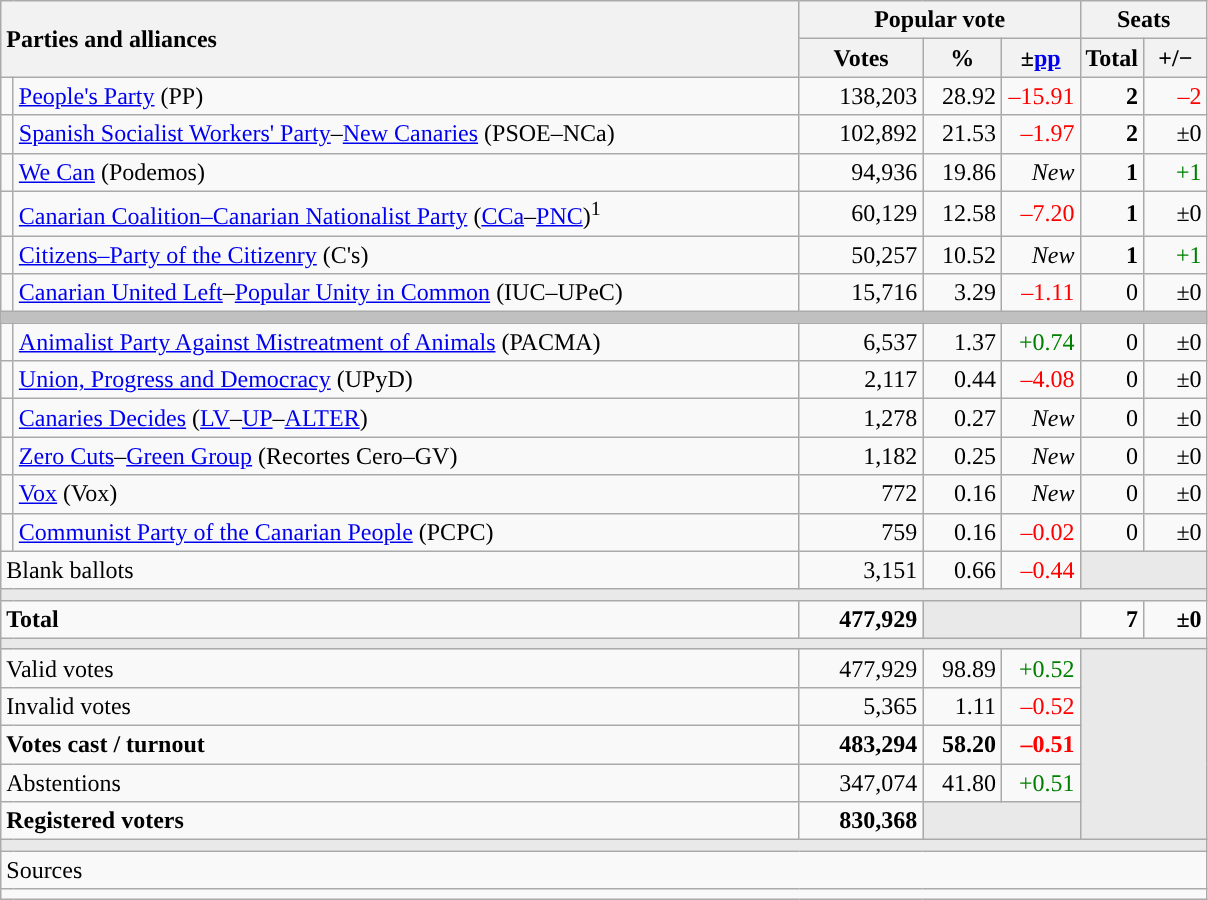<table class="wikitable" style="text-align:right;">
<tr>
<th style="text-align:left;" rowspan="2" colspan="2" width="525">Parties and alliances</th>
<th colspan="3">Popular vote</th>
<th colspan="2">Seats</th>
</tr>
<tr>
<th width="75">Votes</th>
<th width="45">%</th>
<th width="45">±<a href='#'>pp</a></th>
<th width="35">Total</th>
<th width="35">+/−</th>
</tr>
<tr>
<td width="1" style="color:inherit;background:"></td>
<td align="left"><a href='#'>People's Party</a> (PP)</td>
<td>138,203</td>
<td>28.92</td>
<td style="color:red;">–15.91</td>
<td><strong>2</strong></td>
<td style="color:red;">–2</td>
</tr>
<tr>
<td style="color:inherit;background:"></td>
<td align="left"><a href='#'>Spanish Socialist Workers' Party</a>–<a href='#'>New Canaries</a> (PSOE–NCa)</td>
<td>102,892</td>
<td>21.53</td>
<td style="color:red;">–1.97</td>
<td><strong>2</strong></td>
<td>±0</td>
</tr>
<tr>
<td style="color:inherit;background:"></td>
<td align="left"><a href='#'>We Can</a> (Podemos)</td>
<td>94,936</td>
<td>19.86</td>
<td><em>New</em></td>
<td><strong>1</strong></td>
<td style="color:green;">+1</td>
</tr>
<tr>
<td style="color:inherit;background:"></td>
<td align="left"><a href='#'>Canarian Coalition–Canarian Nationalist Party</a> (<a href='#'>CCa</a>–<a href='#'>PNC</a>)<sup>1</sup></td>
<td>60,129</td>
<td>12.58</td>
<td style="color:red;">–7.20</td>
<td><strong>1</strong></td>
<td>±0</td>
</tr>
<tr>
<td style="color:inherit;background:"></td>
<td align="left"><a href='#'>Citizens–Party of the Citizenry</a> (C's)</td>
<td>50,257</td>
<td>10.52</td>
<td><em>New</em></td>
<td><strong>1</strong></td>
<td style="color:green;">+1</td>
</tr>
<tr>
<td style="color:inherit;background:"></td>
<td align="left"><a href='#'>Canarian United Left</a>–<a href='#'>Popular Unity in Common</a> (IUC–UPeC)</td>
<td>15,716</td>
<td>3.29</td>
<td style="color:red;">–1.11</td>
<td>0</td>
<td>±0</td>
</tr>
<tr>
<td colspan="7" bgcolor="#C0C0C0"></td>
</tr>
<tr>
<td style="color:inherit;background:"></td>
<td align="left"><a href='#'>Animalist Party Against Mistreatment of Animals</a> (PACMA)</td>
<td>6,537</td>
<td>1.37</td>
<td style="color:green;">+0.74</td>
<td>0</td>
<td>±0</td>
</tr>
<tr>
<td style="color:inherit;background:"></td>
<td align="left"><a href='#'>Union, Progress and Democracy</a> (UPyD)</td>
<td>2,117</td>
<td>0.44</td>
<td style="color:red;">–4.08</td>
<td>0</td>
<td>±0</td>
</tr>
<tr>
<td style="color:inherit;background:"></td>
<td align="left"><a href='#'>Canaries Decides</a> (<a href='#'>LV</a>–<a href='#'>UP</a>–<a href='#'>ALTER</a>)</td>
<td>1,278</td>
<td>0.27</td>
<td><em>New</em></td>
<td>0</td>
<td>±0</td>
</tr>
<tr>
<td style="color:inherit;background:"></td>
<td align="left"><a href='#'>Zero Cuts</a>–<a href='#'>Green Group</a> (Recortes Cero–GV)</td>
<td>1,182</td>
<td>0.25</td>
<td><em>New</em></td>
<td>0</td>
<td>±0</td>
</tr>
<tr>
<td style="color:inherit;background:"></td>
<td align="left"><a href='#'>Vox</a> (Vox)</td>
<td>772</td>
<td>0.16</td>
<td><em>New</em></td>
<td>0</td>
<td>±0</td>
</tr>
<tr>
<td style="color:inherit;background:"></td>
<td align="left"><a href='#'>Communist Party of the Canarian People</a> (PCPC)</td>
<td>759</td>
<td>0.16</td>
<td style="color:red;">–0.02</td>
<td>0</td>
<td>±0</td>
</tr>
<tr>
<td align="left" colspan="2">Blank ballots</td>
<td>3,151</td>
<td>0.66</td>
<td style="color:red;">–0.44</td>
<td bgcolor="#E9E9E9" colspan="2"></td>
</tr>
<tr>
<td colspan="7" bgcolor="#E9E9E9"></td>
</tr>
<tr style="font-weight:bold;">
<td align="left" colspan="2">Total</td>
<td>477,929</td>
<td bgcolor="#E9E9E9" colspan="2"></td>
<td>7</td>
<td>±0</td>
</tr>
<tr>
<td colspan="7" bgcolor="#E9E9E9"></td>
</tr>
<tr>
<td align="left" colspan="2">Valid votes</td>
<td>477,929</td>
<td>98.89</td>
<td style="color:green;">+0.52</td>
<td bgcolor="#E9E9E9" colspan="2" rowspan="5"></td>
</tr>
<tr>
<td align="left" colspan="2">Invalid votes</td>
<td>5,365</td>
<td>1.11</td>
<td style="color:red;">–0.52</td>
</tr>
<tr style="font-weight:bold;">
<td align="left" colspan="2">Votes cast / turnout</td>
<td>483,294</td>
<td>58.20</td>
<td style="color:red;">–0.51</td>
</tr>
<tr>
<td align="left" colspan="2">Abstentions</td>
<td>347,074</td>
<td>41.80</td>
<td style="color:green;">+0.51</td>
</tr>
<tr style="font-weight:bold;">
<td align="left" colspan="2">Registered voters</td>
<td>830,368</td>
<td bgcolor="#E9E9E9" colspan="2"></td>
</tr>
<tr>
<td colspan="7" bgcolor="#E9E9E9"></td>
</tr>
<tr>
<td align="left" colspan="7">Sources</td>
</tr>
<tr>
<td colspan="7" style="text-align:left; max-width:790px;"></td>
</tr>
</table>
